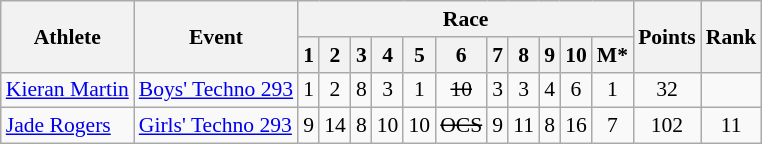<table class="wikitable" border="1" style="font-size:90%">
<tr>
<th rowspan=2>Athlete</th>
<th rowspan=2>Event</th>
<th colspan=11>Race</th>
<th rowspan=2>Points</th>
<th rowspan=2>Rank</th>
</tr>
<tr>
<th>1</th>
<th>2</th>
<th>3</th>
<th>4</th>
<th>5</th>
<th>6</th>
<th>7</th>
<th>8</th>
<th>9</th>
<th>10</th>
<th>M*</th>
</tr>
<tr>
<td><a href='#'>Kieran Martin</a></td>
<td><a href='#'>Boys' Techno 293</a></td>
<td align=center>1</td>
<td align=center>2</td>
<td align=center>8</td>
<td align=center>3</td>
<td align=center>1</td>
<td align=center><s>10</s></td>
<td align=center>3</td>
<td align=center>3</td>
<td align=center>4</td>
<td align=center>6</td>
<td align=center>1</td>
<td align=center>32</td>
<td align=center></td>
</tr>
<tr>
<td><a href='#'>Jade Rogers</a></td>
<td><a href='#'>Girls' Techno 293</a></td>
<td align=center>9</td>
<td align=center>14</td>
<td align=center>8</td>
<td align=center>10</td>
<td align=center>10</td>
<td align=center><s>OCS</s></td>
<td align=center>9</td>
<td align=center>11</td>
<td align=center>8</td>
<td align=center>16</td>
<td align=center>7</td>
<td align=center>102</td>
<td align=center>11</td>
</tr>
</table>
